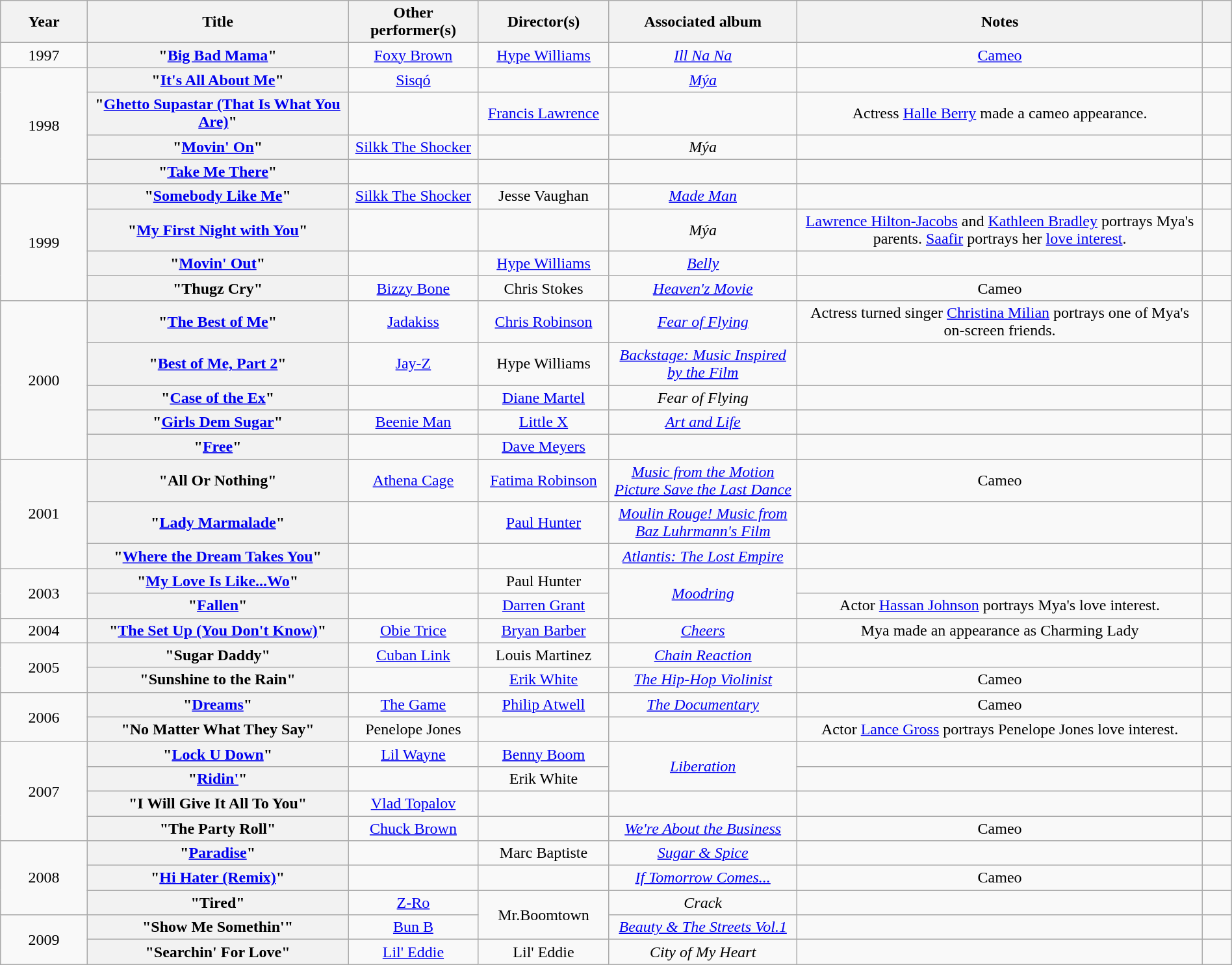<table class="wikitable sortable plainrowheaders" style="text-align:center;" width="100%;">
<tr>
<th scope="col" style="width:6%;">Year</th>
<th scope="col" style="width:18%;">Title</th>
<th scope="col" style="width:9%;">Other performer(s)</th>
<th scope="col" style="width:9%;">Director(s)</th>
<th scope="col" style="width:13%;">Associated album</th>
<th class="unsortable" scope="col" style="width:28%;">Notes</th>
<th class="unsortable" scope="col" style="width:2%;"></th>
</tr>
<tr>
<td>1997</td>
<th scope="row">"<a href='#'>Big Bad Mama</a>"</th>
<td><a href='#'>Foxy Brown</a></td>
<td><a href='#'>Hype Williams</a></td>
<td><em><a href='#'>Ill Na Na</a></em></td>
<td><a href='#'>Cameo</a></td>
<td></td>
</tr>
<tr>
<td rowspan="4">1998</td>
<th scope="row">"<a href='#'>It's All About Me</a>"</th>
<td><a href='#'>Sisqó</a></td>
<td></td>
<td><em><a href='#'>Mýa</a></em></td>
<td></td>
<td></td>
</tr>
<tr>
<th scope="row">"<a href='#'>Ghetto Supastar (That Is What You Are)</a>"</th>
<td></td>
<td><a href='#'>Francis Lawrence</a></td>
<td></td>
<td>Actress <a href='#'>Halle Berry</a> made a cameo appearance.</td>
<td></td>
</tr>
<tr>
<th scope="row">"<a href='#'>Movin' On</a>"</th>
<td><a href='#'>Silkk The Shocker</a></td>
<td></td>
<td><em>Mýa</em></td>
<td></td>
<td></td>
</tr>
<tr>
<th scope="row">"<a href='#'>Take Me There</a>"</th>
<td></td>
<td></td>
<td></td>
<td></td>
<td></td>
</tr>
<tr>
<td rowspan="4">1999</td>
<th scope="row">"<a href='#'>Somebody Like Me</a>"</th>
<td><a href='#'>Silkk The Shocker</a></td>
<td>Jesse Vaughan</td>
<td><em><a href='#'>Made Man</a></em></td>
<td></td>
<td></td>
</tr>
<tr>
<th scope="row">"<a href='#'>My First Night with You</a>"</th>
<td></td>
<td></td>
<td><em>Mýa</em></td>
<td><a href='#'>Lawrence Hilton-Jacobs</a> and <a href='#'>Kathleen Bradley</a> portrays Mya's parents. <a href='#'>Saafir</a> portrays her <a href='#'>love interest</a>.</td>
<td></td>
</tr>
<tr>
<th scope="row">"<a href='#'>Movin' Out</a>"</th>
<td></td>
<td><a href='#'>Hype Williams</a></td>
<td><em><a href='#'>Belly</a></em></td>
<td></td>
<td></td>
</tr>
<tr>
<th scope="row">"Thugz Cry"</th>
<td><a href='#'>Bizzy Bone</a></td>
<td>Chris Stokes</td>
<td><em><a href='#'>Heaven'z Movie</a></em></td>
<td>Cameo</td>
<td></td>
</tr>
<tr>
<td rowspan="5">2000</td>
<th scope="row">"<a href='#'>The Best of Me</a>"</th>
<td><a href='#'>Jadakiss</a></td>
<td><a href='#'>Chris Robinson</a></td>
<td><em><a href='#'>Fear of Flying</a></em></td>
<td>Actress turned singer <a href='#'>Christina Milian</a> portrays one of Mya's on-screen friends.</td>
<td></td>
</tr>
<tr>
<th scope="row">"<a href='#'>Best of Me, Part 2</a>"</th>
<td><a href='#'>Jay-Z</a></td>
<td>Hype Williams</td>
<td><em><a href='#'>Backstage: Music Inspired by the Film</a></em></td>
<td></td>
<td></td>
</tr>
<tr>
<th scope="row">"<a href='#'>Case of the Ex</a>"</th>
<td></td>
<td><a href='#'>Diane Martel</a></td>
<td><em>Fear of Flying</em></td>
<td></td>
<td></td>
</tr>
<tr>
<th scope="row">"<a href='#'>Girls Dem Sugar</a>"</th>
<td><a href='#'>Beenie Man</a></td>
<td><a href='#'>Little X</a></td>
<td><em><a href='#'>Art and Life</a></em></td>
<td></td>
<td></td>
</tr>
<tr>
<th scope="row">"<a href='#'>Free</a>"</th>
<td></td>
<td><a href='#'>Dave Meyers</a></td>
<td></td>
<td></td>
<td></td>
</tr>
<tr>
<td rowspan="3">2001</td>
<th scope="row">"All Or Nothing"</th>
<td><a href='#'>Athena Cage</a></td>
<td><a href='#'>Fatima Robinson</a></td>
<td><em><a href='#'>Music from the Motion Picture Save the Last Dance</a></em></td>
<td>Cameo</td>
<td></td>
</tr>
<tr>
<th scope="row">"<a href='#'>Lady Marmalade</a>"</th>
<td></td>
<td><a href='#'>Paul Hunter</a></td>
<td><em><a href='#'>Moulin Rouge! Music from Baz Luhrmann's Film</a></em></td>
<td></td>
<td></td>
</tr>
<tr>
<th scope="row">"<a href='#'>Where the Dream Takes You</a>"</th>
<td></td>
<td></td>
<td><em><a href='#'>Atlantis: The Lost Empire</a></em></td>
<td></td>
<td></td>
</tr>
<tr>
<td rowspan="2">2003</td>
<th scope="row">"<a href='#'>My Love Is Like...Wo</a>"</th>
<td></td>
<td>Paul Hunter</td>
<td rowspan="2"><em><a href='#'>Moodring</a></em></td>
<td></td>
<td></td>
</tr>
<tr>
<th scope="row">"<a href='#'>Fallen</a>"</th>
<td></td>
<td><a href='#'>Darren Grant</a></td>
<td>Actor <a href='#'>Hassan Johnson</a> portrays Mya's love interest.</td>
<td></td>
</tr>
<tr>
<td>2004</td>
<th scope="row">"<a href='#'>The Set Up (You Don't Know)</a>"</th>
<td><a href='#'>Obie Trice</a></td>
<td><a href='#'>Bryan Barber</a></td>
<td><em><a href='#'>Cheers</a></em></td>
<td>Mya made an appearance as Charming Lady</td>
<td></td>
</tr>
<tr>
<td rowspan="2">2005</td>
<th scope="row">"Sugar Daddy"</th>
<td><a href='#'>Cuban Link</a></td>
<td>Louis Martinez</td>
<td><em><a href='#'>Chain Reaction</a></em></td>
<td></td>
<td></td>
</tr>
<tr>
<th scope="row">"Sunshine to the Rain"</th>
<td></td>
<td><a href='#'>Erik White</a></td>
<td><em><a href='#'>The Hip-Hop Violinist</a></em></td>
<td>Cameo</td>
<td></td>
</tr>
<tr>
<td rowspan="2">2006</td>
<th scope="row">"<a href='#'>Dreams</a>"</th>
<td><a href='#'>The Game</a></td>
<td><a href='#'>Philip Atwell</a></td>
<td><em><a href='#'>The Documentary</a></em></td>
<td>Cameo</td>
<td></td>
</tr>
<tr>
<th scope="row">"No Matter What They Say"</th>
<td>Penelope Jones</td>
<td></td>
<td></td>
<td>Actor <a href='#'>Lance Gross</a> portrays Penelope Jones love interest.</td>
<td></td>
</tr>
<tr>
<td rowspan="4">2007</td>
<th scope="row">"<a href='#'>Lock U Down</a>"</th>
<td><a href='#'>Lil Wayne</a></td>
<td><a href='#'>Benny Boom</a></td>
<td rowspan="2"><em><a href='#'>Liberation</a></em></td>
<td></td>
<td></td>
</tr>
<tr>
<th scope="row">"<a href='#'>Ridin'</a>"</th>
<td></td>
<td>Erik White</td>
<td></td>
<td></td>
</tr>
<tr>
<th scope="row">"I Will Give It All To You"</th>
<td><a href='#'>Vlad Topalov</a></td>
<td></td>
<td></td>
<td></td>
<td></td>
</tr>
<tr>
<th scope="row">"The Party Roll"</th>
<td><a href='#'>Chuck Brown</a></td>
<td></td>
<td><em><a href='#'>We're About the Business</a></em></td>
<td>Cameo</td>
<td></td>
</tr>
<tr>
<td rowspan="3">2008</td>
<th scope="row">"<a href='#'>Paradise</a>"</th>
<td></td>
<td>Marc Baptiste</td>
<td><em><a href='#'>Sugar & Spice</a></em></td>
<td></td>
<td></td>
</tr>
<tr>
<th scope="row">"<a href='#'>Hi Hater (Remix)</a>"</th>
<td></td>
<td></td>
<td><em><a href='#'>If Tomorrow Comes...</a></em></td>
<td>Cameo</td>
<td></td>
</tr>
<tr>
<th scope="row">"Tired"</th>
<td><a href='#'>Z-Ro</a></td>
<td rowspan="2">Mr.Boomtown</td>
<td><em>Crack</em></td>
<td></td>
<td></td>
</tr>
<tr>
<td rowspan="2">2009</td>
<th scope="row">"Show Me Somethin'"</th>
<td><a href='#'>Bun B</a></td>
<td><em><a href='#'>Beauty & The Streets Vol.1</a></em></td>
<td></td>
<td></td>
</tr>
<tr>
<th scope="row">"Searchin' For Love"</th>
<td><a href='#'>Lil' Eddie</a></td>
<td>Lil' Eddie</td>
<td><em>City of My Heart</em></td>
<td></td>
<td></td>
</tr>
</table>
